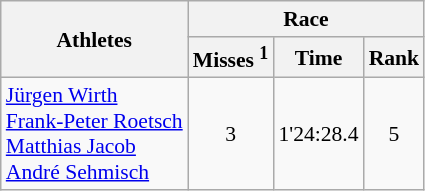<table class="wikitable" border="1" style="font-size:90%">
<tr>
<th rowspan=2>Athletes</th>
<th colspan=3>Race</th>
</tr>
<tr>
<th>Misses <sup>1</sup></th>
<th>Time</th>
<th>Rank</th>
</tr>
<tr>
<td><a href='#'>Jürgen Wirth</a><br><a href='#'>Frank-Peter Roetsch</a><br><a href='#'>Matthias Jacob</a><br><a href='#'>André Sehmisch</a></td>
<td align=center>3</td>
<td align=center>1'24:28.4</td>
<td align=center>5</td>
</tr>
</table>
